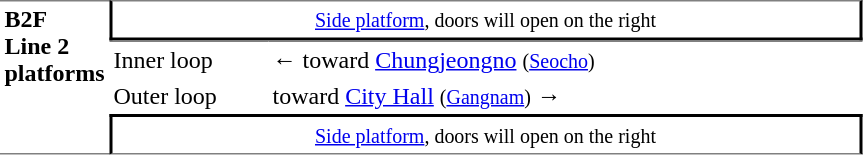<table table border=0 cellspacing=0 cellpadding=3>
<tr>
<td style="border-top:solid 1px gray;border-bottom:solid 1px gray;" width=50 rowspan=10 valign=top><strong>B2F<br>Line 2 platforms</strong></td>
<td style="border-top:solid 1px gray;border-right:solid 2px black;border-left:solid 2px black;border-bottom:solid 2px black;text-align:center;" colspan=2><small><a href='#'>Side platform</a>, doors will open on the right </small></td>
</tr>
<tr>
<td style="border-bottom:solid 0px gray;border-top:solid 1px gray;" width=100>Inner loop</td>
<td style="border-bottom:solid 0px gray;border-top:solid 1px gray;" width=390>←  toward <a href='#'>Chungjeongno</a> <small>(<a href='#'>Seocho</a>)</small></td>
</tr>
<tr>
<td>Outer loop</td>
<td>  toward <a href='#'>City Hall</a> <small>(<a href='#'>Gangnam</a>)</small> →</td>
</tr>
<tr>
<td style="border-top:solid 2px black;border-right:solid 2px black;border-left:solid 2px black;border-bottom:solid 1px gray;text-align:center;" colspan=2><small><a href='#'>Side platform</a>, doors will open on the right </small></td>
</tr>
</table>
